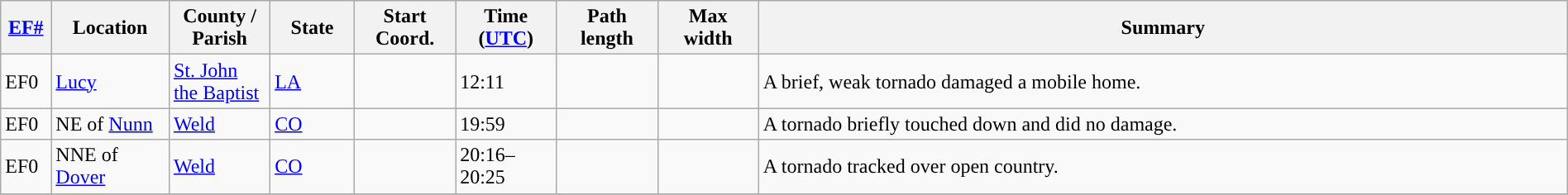<table class="wikitable sortable" style="width:100%;">
<tr>
<th scope="col"  style="width:3%; text-align:center;"><a href='#'>EF#</a></th>
<th scope="col"  style="width:7%; text-align:center;" class="unsortable">Location</th>
<th scope="col"  style="width:6%; text-align:center;" class="unsortable">County / Parish</th>
<th scope="col"  style="width:5%; text-align:center;">State</th>
<th scope="col"  style="width:6%; text-align:center;">Start Coord.</th>
<th scope="col"  style="width:6%; text-align:center;">Time (<a href='#'>UTC</a>)</th>
<th scope="col"  style="width:6%; text-align:center;">Path length</th>
<th scope="col"  style="width:6%; text-align:center;">Max width</th>
<th scope="col" class="unsortable" style="width:48%; text-align:center;">Summary</th>
</tr>
<tr>
<td>EF0</td>
<td><a href='#'>Lucy</a></td>
<td><a href='#'>St. John the Baptist</a></td>
<td><a href='#'>LA</a></td>
<td></td>
<td>12:11</td>
<td></td>
<td></td>
<td>A brief, weak tornado damaged a mobile home.</td>
</tr>
<tr>
<td>EF0</td>
<td>NE of <a href='#'>Nunn</a></td>
<td><a href='#'>Weld</a></td>
<td><a href='#'>CO</a></td>
<td></td>
<td>19:59</td>
<td></td>
<td></td>
<td>A tornado briefly touched down and did no damage.</td>
</tr>
<tr>
<td>EF0</td>
<td>NNE of <a href='#'>Dover</a></td>
<td><a href='#'>Weld</a></td>
<td><a href='#'>CO</a></td>
<td></td>
<td>20:16–20:25</td>
<td></td>
<td></td>
<td>A tornado tracked over open country.</td>
</tr>
<tr>
</tr>
</table>
